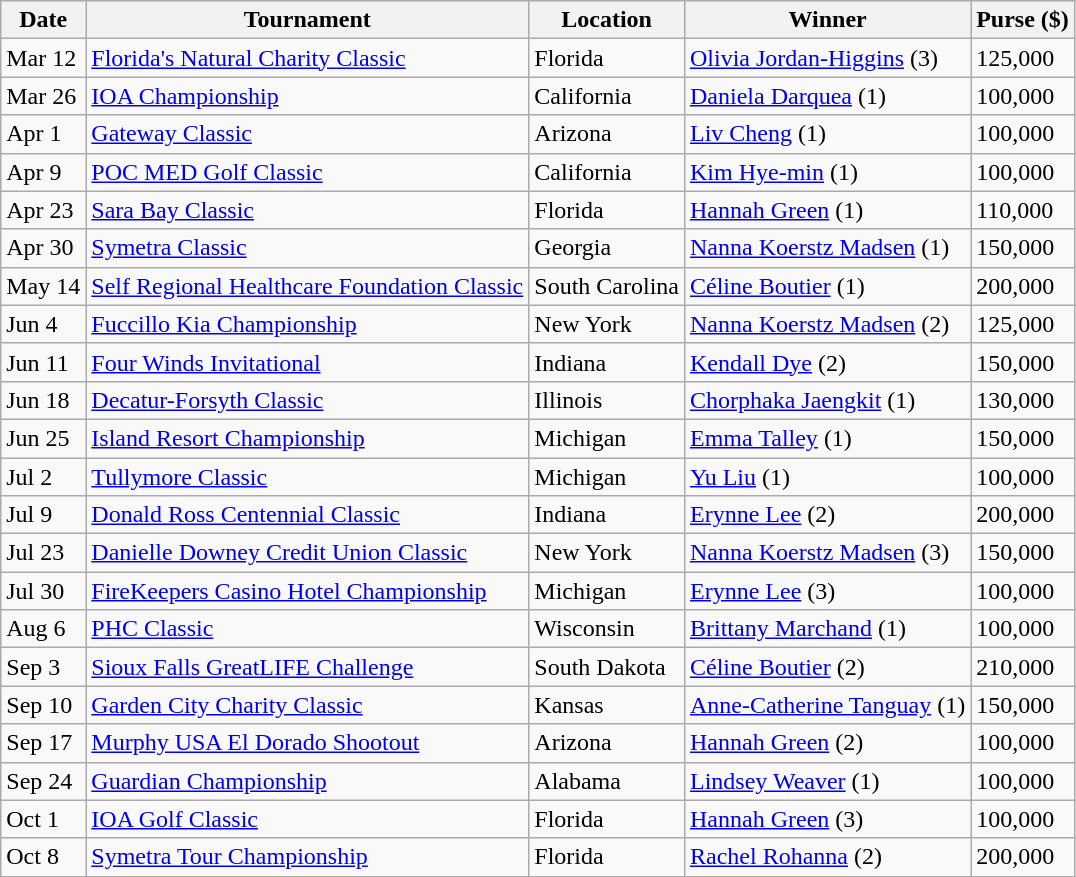<table class="wikitable sortable">
<tr>
<th>Date</th>
<th>Tournament</th>
<th>Location</th>
<th>Winner</th>
<th>Purse ($)</th>
</tr>
<tr>
<td>Mar 12</td>
<td><a href='#'>Florida's Natural Charity Classic</a></td>
<td>Florida</td>
<td> <a href='#'>Olivia Jordan-Higgins</a> (3)</td>
<td>125,000</td>
</tr>
<tr>
<td>Mar 26</td>
<td><a href='#'>IOA Championship</a></td>
<td>California</td>
<td> <a href='#'>Daniela Darquea</a> (1)</td>
<td>100,000</td>
</tr>
<tr>
<td>Apr 1</td>
<td><a href='#'>Gateway Classic</a></td>
<td>Arizona</td>
<td> <a href='#'>Liv Cheng</a> (1)</td>
<td>100,000</td>
</tr>
<tr>
<td>Apr 9</td>
<td><a href='#'>POC MED Golf Classic</a></td>
<td>California</td>
<td> <a href='#'>Kim Hye-min</a> (1)</td>
<td>100,000</td>
</tr>
<tr>
<td>Apr 23</td>
<td><a href='#'>Sara Bay Classic</a></td>
<td>Florida</td>
<td> <a href='#'>Hannah Green</a> (1)</td>
<td>110,000</td>
</tr>
<tr>
<td>Apr 30</td>
<td><a href='#'>Symetra Classic</a></td>
<td>Georgia</td>
<td> <a href='#'>Nanna Koerstz Madsen</a> (1)</td>
<td>150,000</td>
</tr>
<tr>
<td>May 14</td>
<td><a href='#'>Self Regional Healthcare Foundation Classic</a></td>
<td>South Carolina</td>
<td> <a href='#'>Céline Boutier</a> (1)</td>
<td>200,000</td>
</tr>
<tr>
<td>Jun 4</td>
<td><a href='#'>Fuccillo Kia Championship</a></td>
<td>New York</td>
<td> <a href='#'>Nanna Koerstz Madsen</a> (2)</td>
<td>125,000</td>
</tr>
<tr>
<td>Jun 11</td>
<td><a href='#'>Four Winds Invitational</a></td>
<td>Indiana</td>
<td> <a href='#'>Kendall Dye</a> (2)</td>
<td>150,000</td>
</tr>
<tr>
<td>Jun 18</td>
<td><a href='#'>Decatur-Forsyth Classic</a></td>
<td>Illinois</td>
<td> <a href='#'>Chorphaka Jaengkit</a> (1)</td>
<td>130,000</td>
</tr>
<tr>
<td>Jun 25</td>
<td><a href='#'>Island Resort Championship</a></td>
<td>Michigan</td>
<td> <a href='#'>Emma Talley</a> (1)</td>
<td>150,000</td>
</tr>
<tr>
<td>Jul 2</td>
<td><a href='#'>Tullymore Classic</a></td>
<td>Michigan</td>
<td> <a href='#'>Yu Liu</a> (1)</td>
<td>100,000</td>
</tr>
<tr>
<td>Jul 9</td>
<td><a href='#'>Donald Ross Centennial Classic</a></td>
<td>Indiana</td>
<td> <a href='#'>Erynne Lee</a> (2)</td>
<td>200,000</td>
</tr>
<tr>
<td>Jul 23</td>
<td><a href='#'>Danielle Downey Credit Union Classic</a></td>
<td>New York</td>
<td> <a href='#'>Nanna Koerstz Madsen</a> (3)</td>
<td>150,000</td>
</tr>
<tr>
<td>Jul 30</td>
<td><a href='#'>FireKeepers Casino Hotel Championship</a></td>
<td>Michigan</td>
<td> <a href='#'>Erynne Lee</a> (3)</td>
<td>100,000</td>
</tr>
<tr>
<td>Aug 6</td>
<td><a href='#'>PHC Classic</a></td>
<td>Wisconsin</td>
<td> <a href='#'>Brittany Marchand</a> (1)</td>
<td>100,000</td>
</tr>
<tr>
<td>Sep 3</td>
<td><a href='#'>Sioux Falls GreatLIFE Challenge</a></td>
<td>South Dakota</td>
<td> <a href='#'>Céline Boutier</a> (2)</td>
<td>210,000</td>
</tr>
<tr>
<td>Sep 10</td>
<td><a href='#'>Garden City Charity Classic</a></td>
<td>Kansas</td>
<td> <a href='#'>Anne-Catherine Tanguay</a> (1)</td>
<td>150,000</td>
</tr>
<tr>
<td>Sep 17</td>
<td><a href='#'>Murphy USA El Dorado Shootout</a></td>
<td>Arizona</td>
<td> <a href='#'>Hannah Green</a> (2)</td>
<td>100,000</td>
</tr>
<tr>
<td>Sep 24</td>
<td><a href='#'>Guardian Championship</a></td>
<td>Alabama</td>
<td> <a href='#'>Lindsey Weaver</a> (1)</td>
<td>100,000</td>
</tr>
<tr>
<td>Oct 1</td>
<td><a href='#'>IOA Golf Classic</a></td>
<td>Florida</td>
<td> <a href='#'>Hannah Green</a> (3)</td>
<td>100,000</td>
</tr>
<tr>
<td>Oct 8</td>
<td><a href='#'>Symetra Tour Championship</a></td>
<td>Florida</td>
<td> <a href='#'>Rachel Rohanna</a> (2)</td>
<td>200,000</td>
</tr>
</table>
